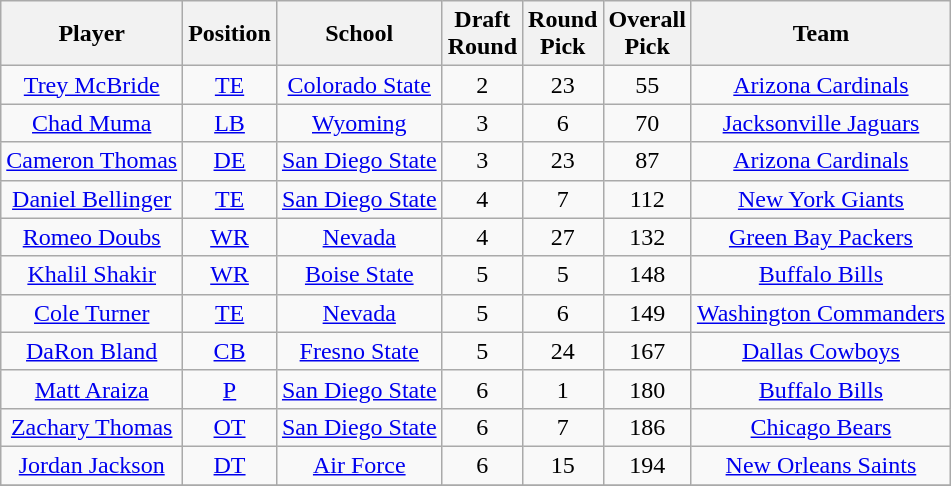<table class="wikitable sortable" border="1" style="text-align: center">
<tr>
<th>Player</th>
<th>Position</th>
<th>School</th>
<th>Draft<br>Round</th>
<th>Round<br>Pick</th>
<th>Overall<br>Pick</th>
<th>Team</th>
</tr>
<tr>
<td><a href='#'>Trey McBride</a></td>
<td><a href='#'>TE</a></td>
<td><a href='#'>Colorado State</a></td>
<td>2</td>
<td>23</td>
<td>55</td>
<td><a href='#'>Arizona Cardinals</a></td>
</tr>
<tr>
<td><a href='#'>Chad Muma</a></td>
<td><a href='#'>LB</a></td>
<td><a href='#'>Wyoming</a></td>
<td>3</td>
<td>6</td>
<td>70</td>
<td><a href='#'>Jacksonville Jaguars</a></td>
</tr>
<tr>
<td><a href='#'>Cameron Thomas</a></td>
<td><a href='#'>DE</a></td>
<td><a href='#'>San Diego State</a></td>
<td>3</td>
<td>23</td>
<td>87</td>
<td><a href='#'>Arizona Cardinals</a></td>
</tr>
<tr>
<td><a href='#'>Daniel Bellinger</a></td>
<td><a href='#'>TE</a></td>
<td><a href='#'>San Diego State</a></td>
<td>4</td>
<td>7</td>
<td>112</td>
<td><a href='#'>New York Giants</a></td>
</tr>
<tr>
<td><a href='#'>Romeo Doubs</a></td>
<td><a href='#'>WR</a></td>
<td><a href='#'>Nevada</a></td>
<td>4</td>
<td>27</td>
<td>132</td>
<td><a href='#'>Green Bay Packers</a></td>
</tr>
<tr>
<td><a href='#'>Khalil Shakir</a></td>
<td><a href='#'>WR</a></td>
<td><a href='#'>Boise State</a></td>
<td>5</td>
<td>5</td>
<td>148</td>
<td><a href='#'>Buffalo Bills</a></td>
</tr>
<tr>
<td><a href='#'>Cole Turner</a></td>
<td><a href='#'>TE</a></td>
<td><a href='#'>Nevada</a></td>
<td>5</td>
<td>6</td>
<td>149</td>
<td><a href='#'>Washington Commanders</a></td>
</tr>
<tr>
<td><a href='#'>DaRon Bland</a></td>
<td><a href='#'>CB</a></td>
<td><a href='#'>Fresno State</a></td>
<td>5</td>
<td>24</td>
<td>167</td>
<td><a href='#'>Dallas Cowboys</a></td>
</tr>
<tr>
<td><a href='#'>Matt Araiza</a></td>
<td><a href='#'>P</a></td>
<td><a href='#'>San Diego State</a></td>
<td>6</td>
<td>1</td>
<td>180</td>
<td><a href='#'>Buffalo Bills</a></td>
</tr>
<tr>
<td><a href='#'>Zachary Thomas</a></td>
<td><a href='#'>OT</a></td>
<td><a href='#'>San Diego State</a></td>
<td>6</td>
<td>7</td>
<td>186</td>
<td><a href='#'>Chicago Bears</a></td>
</tr>
<tr>
<td><a href='#'>Jordan Jackson</a></td>
<td><a href='#'>DT</a></td>
<td><a href='#'>Air Force</a></td>
<td>6</td>
<td>15</td>
<td>194</td>
<td><a href='#'>New Orleans Saints</a></td>
</tr>
<tr>
</tr>
</table>
